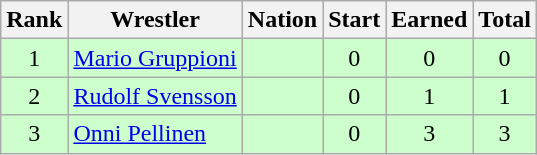<table class="wikitable sortable" style="text-align:center;">
<tr>
<th>Rank</th>
<th>Wrestler</th>
<th>Nation</th>
<th>Start</th>
<th>Earned</th>
<th>Total</th>
</tr>
<tr style="background:#cfc;">
<td>1</td>
<td align=left><a href='#'>Mario Gruppioni</a></td>
<td align=left></td>
<td>0</td>
<td>0</td>
<td>0</td>
</tr>
<tr style="background:#cfc;">
<td>2</td>
<td align=left><a href='#'>Rudolf Svensson</a></td>
<td align=left></td>
<td>0</td>
<td>1</td>
<td>1</td>
</tr>
<tr style="background:#cfc;">
<td>3</td>
<td align=left><a href='#'>Onni Pellinen</a></td>
<td align=left></td>
<td>0</td>
<td>3</td>
<td>3</td>
</tr>
</table>
